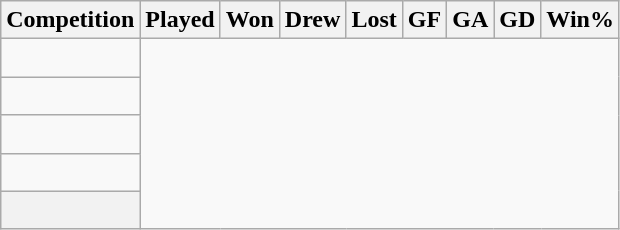<table class="wikitable sortable" style="text-align: center;">
<tr>
<th>Competition</th>
<th>Played</th>
<th>Won</th>
<th>Drew</th>
<th>Lost</th>
<th>GF</th>
<th>GA</th>
<th>GD</th>
<th>Win%</th>
</tr>
<tr>
<td align=left><br></td>
</tr>
<tr>
<td align=left><br></td>
</tr>
<tr>
<td align=left><br></td>
</tr>
<tr>
<td align=left><br></td>
</tr>
<tr class="sortbottom">
<th><br></th>
</tr>
</table>
